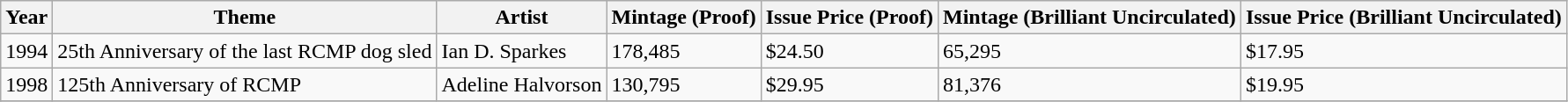<table class="wikitable">
<tr>
<th>Year</th>
<th>Theme</th>
<th>Artist</th>
<th>Mintage (Proof)</th>
<th>Issue Price (Proof)</th>
<th>Mintage (Brilliant Uncirculated)</th>
<th>Issue Price (Brilliant Uncirculated)</th>
</tr>
<tr>
<td>1994</td>
<td>25th Anniversary of the last RCMP dog sled</td>
<td>Ian D. Sparkes</td>
<td>178,485</td>
<td>$24.50</td>
<td>65,295</td>
<td>$17.95</td>
</tr>
<tr>
<td>1998</td>
<td>125th Anniversary of RCMP</td>
<td>Adeline Halvorson</td>
<td>130,795</td>
<td>$29.95</td>
<td>81,376</td>
<td>$19.95</td>
</tr>
<tr>
</tr>
</table>
